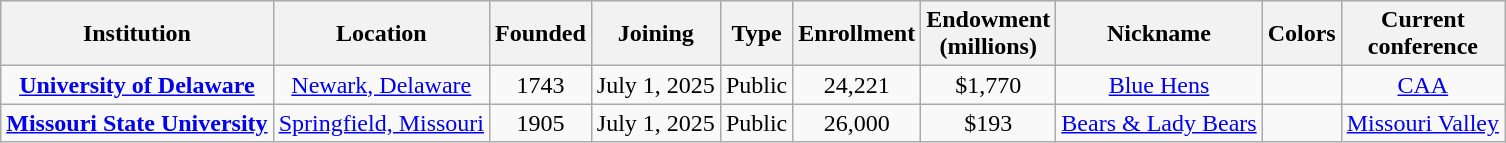<table class="wikitable sortable" style="text-align:center" |>
<tr>
<th>Institution</th>
<th>Location</th>
<th>Founded</th>
<th>Joining</th>
<th>Type</th>
<th>Enrollment</th>
<th>Endowment<br>(millions)</th>
<th>Nickname</th>
<th class="unsortable">Colors</th>
<th>Current<br>conference</th>
</tr>
<tr>
<td><strong><a href='#'>University of Delaware</a></strong></td>
<td><a href='#'>Newark, Delaware</a></td>
<td>1743</td>
<td>July 1, 2025</td>
<td>Public</td>
<td>24,221</td>
<td>$1,770</td>
<td><a href='#'>Blue Hens</a></td>
<td></td>
<td><a href='#'>CAA</a></td>
</tr>
<tr>
<td><strong><a href='#'>Missouri State University</a></strong></td>
<td><a href='#'>Springfield, Missouri</a></td>
<td>1905</td>
<td>July 1, 2025</td>
<td>Public</td>
<td>26,000</td>
<td>$193</td>
<td><a href='#'>Bears & Lady Bears</a></td>
<td></td>
<td><a href='#'>Missouri Valley</a></td>
</tr>
</table>
